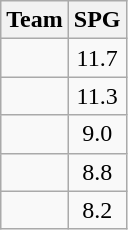<table class=wikitable>
<tr>
<th>Team</th>
<th>SPG</th>
</tr>
<tr>
<td></td>
<td align=center>11.7</td>
</tr>
<tr>
<td></td>
<td align=center>11.3</td>
</tr>
<tr>
<td></td>
<td align=center>9.0</td>
</tr>
<tr>
<td></td>
<td align=center>8.8</td>
</tr>
<tr>
<td></td>
<td align=center>8.2</td>
</tr>
</table>
